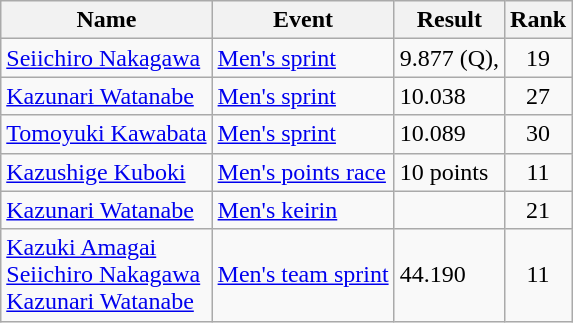<table class="wikitable sortable">
<tr>
<th>Name</th>
<th>Event</th>
<th>Result</th>
<th>Rank</th>
</tr>
<tr>
<td><a href='#'>Seiichiro Nakagawa</a></td>
<td><a href='#'>Men's sprint</a></td>
<td>9.877 (Q),</td>
<td align=center>19</td>
</tr>
<tr>
<td><a href='#'>Kazunari Watanabe</a></td>
<td><a href='#'>Men's sprint</a></td>
<td>10.038</td>
<td align=center>27</td>
</tr>
<tr>
<td><a href='#'>Tomoyuki Kawabata</a></td>
<td><a href='#'>Men's sprint</a></td>
<td>10.089</td>
<td align=center>30</td>
</tr>
<tr>
<td><a href='#'>Kazushige Kuboki</a></td>
<td><a href='#'>Men's points race</a></td>
<td>10 points</td>
<td align=center>11</td>
</tr>
<tr>
<td><a href='#'>Kazunari Watanabe</a></td>
<td><a href='#'>Men's keirin</a></td>
<td></td>
<td align=center>21</td>
</tr>
<tr>
<td><a href='#'>Kazuki Amagai</a><br><a href='#'>Seiichiro Nakagawa</a><br><a href='#'>Kazunari Watanabe</a></td>
<td><a href='#'>Men's team sprint</a></td>
<td>44.190</td>
<td align=center>11</td>
</tr>
</table>
